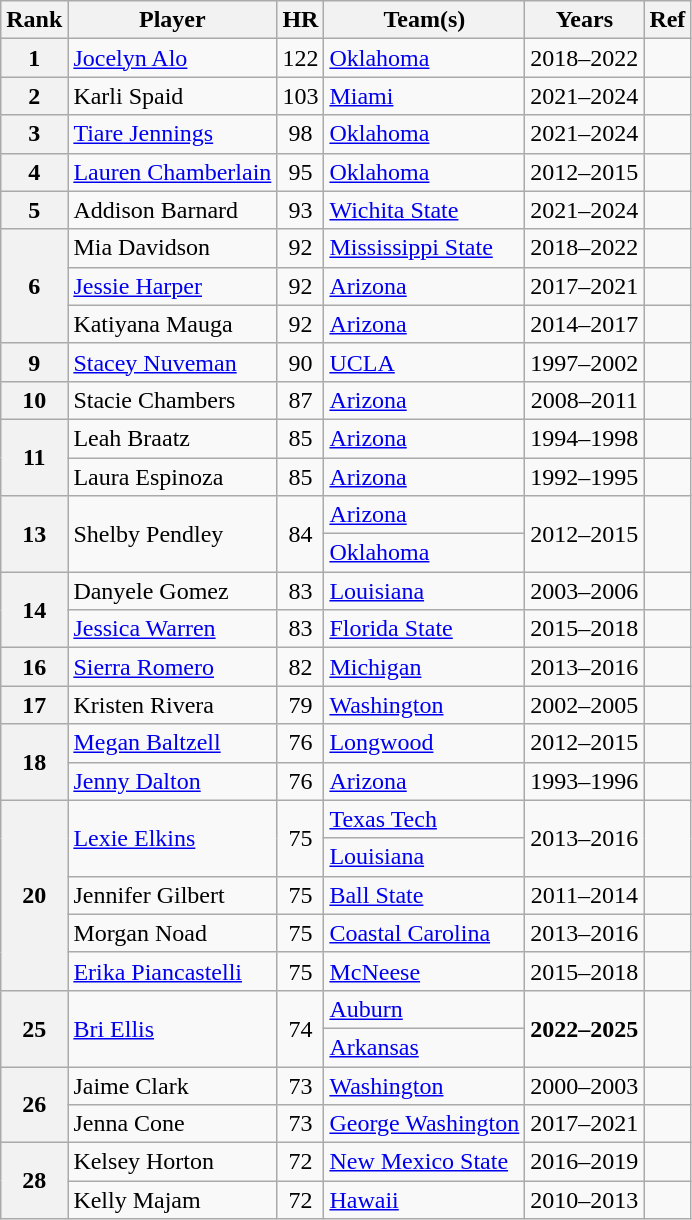<table class="sortable plainrowheaders wikitable">
<tr>
<th scope="col">Rank</th>
<th scope="col">Player</th>
<th scope="col"><abbr>HR</abbr></th>
<th scope="col" class="unsortable">Team(s)</th>
<th scope="col" class="unsortable">Years</th>
<th scope="col" class="unsortable">Ref</th>
</tr>
<tr>
<th scope="row" style="text-align:center">1</th>
<td><a href='#'>Jocelyn Alo</a></td>
<td align=center>122</td>
<td><a href='#'>Oklahoma</a></td>
<td align=center>2018–2022</td>
<td></td>
</tr>
<tr>
<th scope="row" style="text-align:center">2</th>
<td>Karli Spaid</td>
<td align=center>103</td>
<td><a href='#'>Miami</a></td>
<td align=center>2021–2024</td>
<td></td>
</tr>
<tr>
<th scope="row" style="text-align:center">3</th>
<td><a href='#'>Tiare Jennings</a></td>
<td align=center>98</td>
<td><a href='#'>Oklahoma</a></td>
<td>2021–2024</td>
<td></td>
</tr>
<tr>
<th scope="row" style="text-align:center">4</th>
<td><a href='#'>Lauren Chamberlain</a></td>
<td align=center>95</td>
<td><a href='#'>Oklahoma</a></td>
<td align=center>2012–2015</td>
<td></td>
</tr>
<tr>
<th scope="row" style="text-align:center">5</th>
<td>Addison Barnard</td>
<td align=center>93</td>
<td><a href='#'>Wichita State</a></td>
<td>2021–2024</td>
<td></td>
</tr>
<tr>
<th scope="row" rowspan="3" style="text-align:center">6</th>
<td>Mia Davidson</td>
<td align=center>92</td>
<td><a href='#'>Mississippi State</a></td>
<td align=center>2018–2022</td>
<td></td>
</tr>
<tr>
<td><a href='#'>Jessie Harper</a></td>
<td align=center>92</td>
<td><a href='#'>Arizona</a></td>
<td align=center>2017–2021</td>
<td></td>
</tr>
<tr>
<td>Katiyana Mauga</td>
<td align=center>92</td>
<td><a href='#'>Arizona</a></td>
<td align=center>2014–2017</td>
<td></td>
</tr>
<tr>
<th scope="row" style="text-align:center">9</th>
<td><a href='#'>Stacey Nuveman</a></td>
<td align=center>90</td>
<td><a href='#'>UCLA</a></td>
<td align=center>1997–2002</td>
<td></td>
</tr>
<tr>
<th scope="row" style="text-align:center">10</th>
<td>Stacie Chambers</td>
<td align=center>87</td>
<td><a href='#'>Arizona</a></td>
<td align=center>2008–2011</td>
<td></td>
</tr>
<tr>
<th scope="row" rowspan="2" style="text-align:center">11</th>
<td>Leah Braatz</td>
<td align=center>85</td>
<td><a href='#'>Arizona</a></td>
<td align=center>1994–1998</td>
<td></td>
</tr>
<tr>
<td>Laura Espinoza</td>
<td align=center>85</td>
<td><a href='#'>Arizona</a></td>
<td align=center>1992–1995</td>
<td></td>
</tr>
<tr>
<th scope="row" style="text-align:center" rowspan="2">13</th>
<td rowspan="2">Shelby Pendley</td>
<td align=center rowspan="2">84</td>
<td><a href='#'>Arizona</a></td>
<td rowspan="2"  align=center>2012–2015</td>
<td rowspan="2"></td>
</tr>
<tr>
<td><a href='#'>Oklahoma</a></td>
</tr>
<tr>
<th scope="row" rowspan="2" style="text-align:center">14</th>
<td>Danyele Gomez</td>
<td align=center>83</td>
<td><a href='#'>Louisiana</a></td>
<td align=center>2003–2006</td>
<td></td>
</tr>
<tr>
<td><a href='#'>Jessica Warren</a></td>
<td align=center>83</td>
<td><a href='#'>Florida State</a></td>
<td align=center>2015–2018</td>
<td></td>
</tr>
<tr>
<th scope="row" style="text-align:center">16</th>
<td><a href='#'>Sierra Romero</a></td>
<td align=center>82</td>
<td><a href='#'>Michigan</a></td>
<td align=center>2013–2016</td>
<td></td>
</tr>
<tr>
<th scope="row" style="text-align:center">17</th>
<td>Kristen Rivera</td>
<td align=center>79</td>
<td><a href='#'>Washington</a></td>
<td align=center>2002–2005</td>
<td></td>
</tr>
<tr>
<th scope="row" rowspan="2" style="text-align:center">18</th>
<td><a href='#'>Megan Baltzell</a></td>
<td align=center>76</td>
<td><a href='#'>Longwood</a></td>
<td align=center>2012–2015</td>
<td></td>
</tr>
<tr>
<td><a href='#'>Jenny Dalton</a></td>
<td align=center>76</td>
<td><a href='#'>Arizona</a></td>
<td align=center>1993–1996</td>
<td></td>
</tr>
<tr>
<th scope="row" style="text-align:center" rowspan="5">20</th>
<td rowspan="2"><a href='#'>Lexie Elkins</a></td>
<td align=center rowspan="2">75</td>
<td><a href='#'>Texas Tech</a></td>
<td rowspan="2"  align=center>2013–2016</td>
<td rowspan="2"></td>
</tr>
<tr>
<td><a href='#'>Louisiana</a></td>
</tr>
<tr>
<td>Jennifer Gilbert</td>
<td align=center>75</td>
<td><a href='#'>Ball State</a></td>
<td align=center>2011–2014</td>
<td></td>
</tr>
<tr>
<td>Morgan Noad</td>
<td align=center>75</td>
<td><a href='#'>Coastal Carolina</a></td>
<td align=center>2013–2016</td>
<td></td>
</tr>
<tr>
<td><a href='#'>Erika Piancastelli</a></td>
<td align=center>75</td>
<td><a href='#'>McNeese</a></td>
<td align=center>2015–2018</td>
<td></td>
</tr>
<tr>
<th scope="row" style="text-align:center" rowspan="2">25</th>
<td rowspan="2"><a href='#'>Bri Ellis</a></td>
<td align=center rowspan="2">74</td>
<td><a href='#'>Auburn</a></td>
<td rowspan="2"  align=center><strong>2022–2025</strong></td>
<td rowspan="2"></td>
</tr>
<tr>
<td><a href='#'>Arkansas</a></td>
</tr>
<tr>
<th scope="row" rowspan="2" style="text-align:center">26</th>
<td>Jaime Clark</td>
<td align=center>73</td>
<td><a href='#'>Washington</a></td>
<td align=center>2000–2003</td>
<td></td>
</tr>
<tr>
<td>Jenna Cone</td>
<td align=center>73</td>
<td><a href='#'>George Washington</a></td>
<td align=center>2017–2021</td>
<td></td>
</tr>
<tr>
<th scope="row" rowspan="3" style="text-align:center">28</th>
<td>Kelsey Horton</td>
<td align=center>72</td>
<td><a href='#'>New Mexico State</a></td>
<td align=center>2016–2019</td>
<td></td>
</tr>
<tr>
<td>Kelly Majam</td>
<td align=center>72</td>
<td><a href='#'>Hawaii</a></td>
<td align=center>2010–2013</td>
<td></td>
</tr>
</table>
